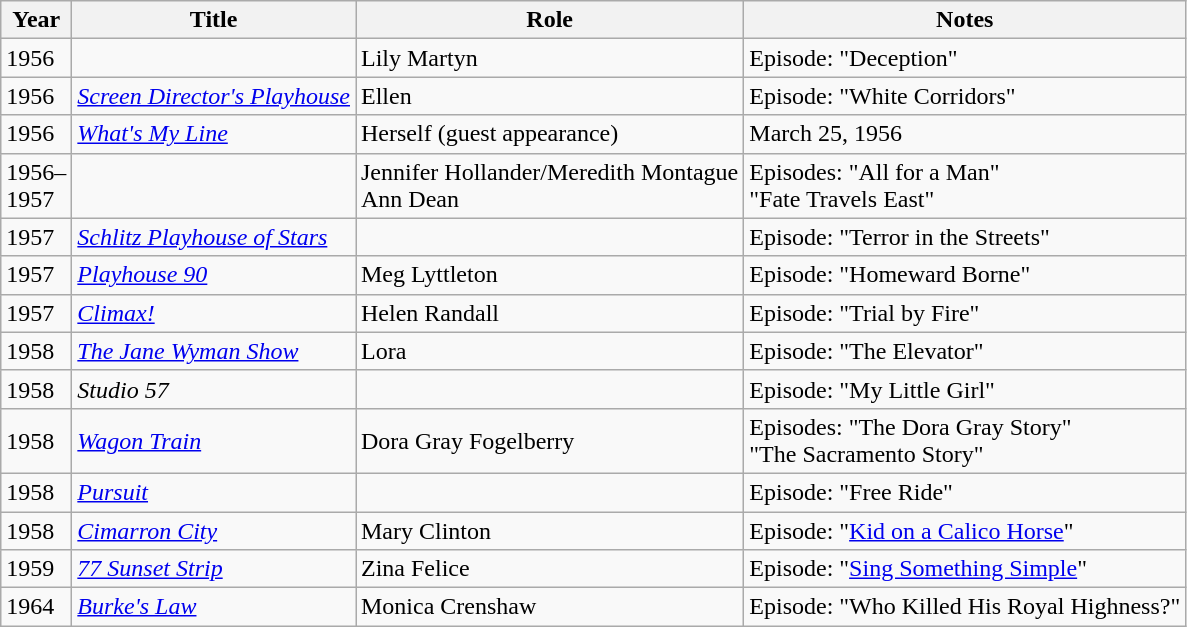<table class="wikitable sortable">
<tr>
<th>Year</th>
<th>Title</th>
<th>Role</th>
<th class="unsortable">Notes</th>
</tr>
<tr>
<td>1956</td>
<td><em></em></td>
<td>Lily Martyn</td>
<td>Episode: "Deception"</td>
</tr>
<tr>
<td>1956</td>
<td><em><a href='#'>Screen Director's Playhouse</a></em></td>
<td>Ellen</td>
<td>Episode: "White Corridors"</td>
</tr>
<tr>
<td>1956</td>
<td><em><a href='#'>What's My Line</a></em></td>
<td>Herself (guest appearance)</td>
<td>March 25, 1956</td>
</tr>
<tr>
<td>1956–<br>1957</td>
<td><em></em></td>
<td>Jennifer Hollander/Meredith Montague<br>Ann Dean</td>
<td>Episodes: "All for a Man"<br>"Fate Travels East"</td>
</tr>
<tr>
<td>1957</td>
<td><em><a href='#'>Schlitz Playhouse of Stars</a></em></td>
<td></td>
<td>Episode: "Terror in the Streets"</td>
</tr>
<tr>
<td>1957</td>
<td><em><a href='#'>Playhouse 90</a></em></td>
<td>Meg Lyttleton</td>
<td>Episode: "Homeward Borne"</td>
</tr>
<tr>
<td>1957</td>
<td><em><a href='#'>Climax!</a></em></td>
<td>Helen Randall</td>
<td>Episode: "Trial by Fire"</td>
</tr>
<tr>
<td>1958</td>
<td><em><a href='#'>The Jane Wyman Show</a></em></td>
<td>Lora</td>
<td>Episode: "The Elevator"</td>
</tr>
<tr>
<td>1958</td>
<td><em>Studio 57</em></td>
<td></td>
<td>Episode: "My Little Girl"</td>
</tr>
<tr>
<td>1958</td>
<td><em><a href='#'>Wagon Train</a></em></td>
<td>Dora Gray Fogelberry</td>
<td>Episodes: "The Dora Gray Story"<br>"The Sacramento Story"</td>
</tr>
<tr>
<td>1958</td>
<td><em><a href='#'>Pursuit</a></em></td>
<td></td>
<td>Episode: "Free Ride"</td>
</tr>
<tr>
<td>1958</td>
<td><em><a href='#'>Cimarron City</a></em></td>
<td>Mary Clinton</td>
<td>Episode: "<a href='#'>Kid on a Calico Horse</a>"</td>
</tr>
<tr>
<td>1959</td>
<td><em><a href='#'>77 Sunset Strip</a></em></td>
<td>Zina Felice</td>
<td>Episode: "<a href='#'>Sing Something Simple</a>"</td>
</tr>
<tr>
<td>1964</td>
<td><em><a href='#'>Burke's Law</a></em></td>
<td>Monica Crenshaw</td>
<td>Episode: "Who Killed His Royal Highness?"</td>
</tr>
</table>
